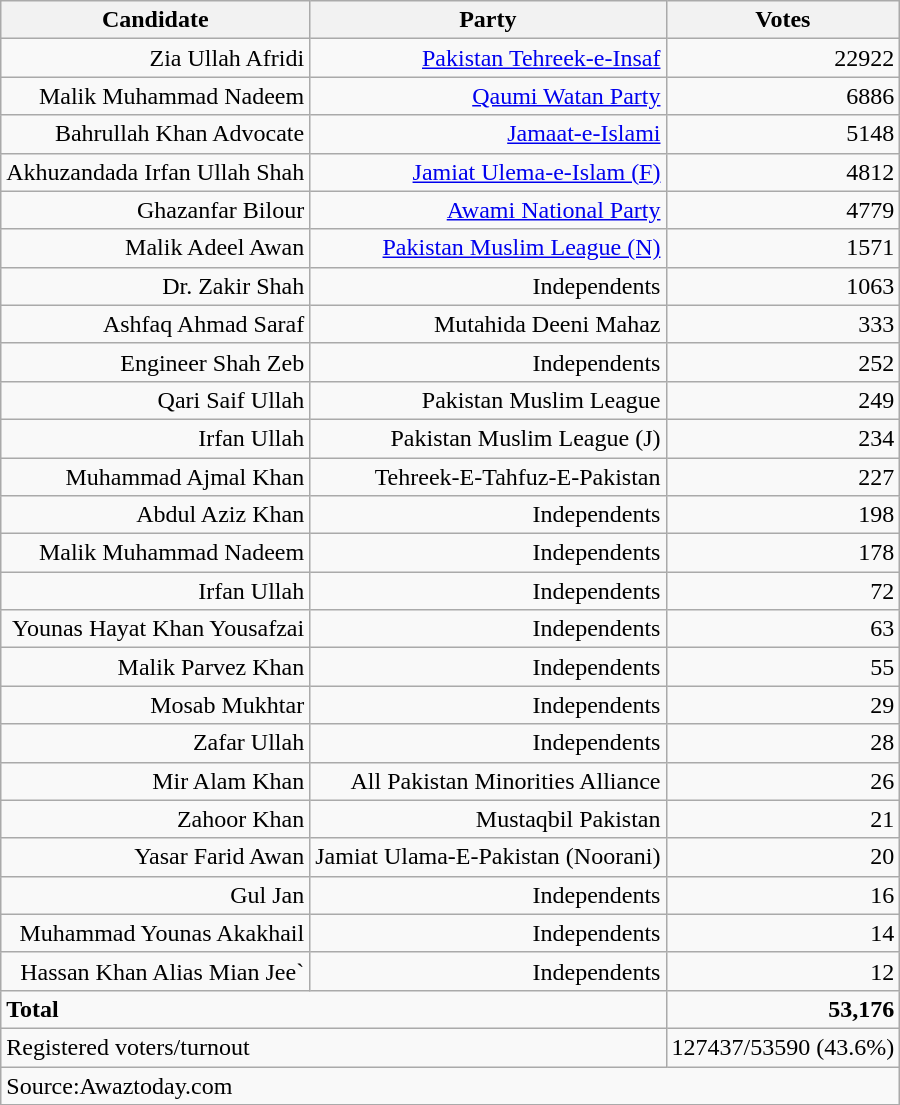<table class=wikitable  style=text-align:right>
<tr>
<th>Candidate</th>
<th>Party</th>
<th>Votes</th>
</tr>
<tr>
<td>Zia Ullah Afridi</td>
<td><a href='#'>Pakistan Tehreek-e-Insaf</a></td>
<td>22922</td>
</tr>
<tr>
<td>Malik Muhammad Nadeem</td>
<td><a href='#'>Qaumi Watan Party</a></td>
<td>6886</td>
</tr>
<tr>
<td>Bahrullah Khan Advocate</td>
<td><a href='#'>Jamaat-e-Islami</a></td>
<td>5148</td>
</tr>
<tr>
<td>Akhuzandada Irfan Ullah Shah</td>
<td><a href='#'>Jamiat Ulema-e-Islam (F)</a></td>
<td>4812</td>
</tr>
<tr>
<td>Ghazanfar Bilour</td>
<td><a href='#'>Awami National Party</a></td>
<td>4779</td>
</tr>
<tr>
<td>Malik Adeel Awan</td>
<td><a href='#'>Pakistan Muslim League (N)</a></td>
<td>1571</td>
</tr>
<tr>
<td>Dr. Zakir Shah</td>
<td>Independents</td>
<td>1063</td>
</tr>
<tr>
<td>Ashfaq Ahmad Saraf</td>
<td>Mutahida Deeni Mahaz</td>
<td>333</td>
</tr>
<tr>
<td>Engineer Shah Zeb</td>
<td>Independents</td>
<td>252</td>
</tr>
<tr>
<td>Qari Saif Ullah</td>
<td>Pakistan Muslim League</td>
<td>249</td>
</tr>
<tr>
<td>Irfan Ullah</td>
<td>Pakistan Muslim League (J)</td>
<td>234</td>
</tr>
<tr>
<td>Muhammad Ajmal Khan</td>
<td>Tehreek-E-Tahfuz-E-Pakistan</td>
<td>227</td>
</tr>
<tr>
<td>Abdul Aziz Khan</td>
<td>Independents</td>
<td>198</td>
</tr>
<tr>
<td>Malik Muhammad Nadeem</td>
<td>Independents</td>
<td>178</td>
</tr>
<tr>
<td>Irfan Ullah</td>
<td>Independents</td>
<td>72</td>
</tr>
<tr>
<td>Younas Hayat Khan Yousafzai</td>
<td>Independents</td>
<td>63</td>
</tr>
<tr>
<td>Malik Parvez Khan</td>
<td>Independents</td>
<td>55</td>
</tr>
<tr>
<td>Mosab Mukhtar</td>
<td>Independents</td>
<td>29</td>
</tr>
<tr>
<td>Zafar Ullah</td>
<td>Independents</td>
<td>28</td>
</tr>
<tr>
<td>Mir Alam Khan</td>
<td>All Pakistan Minorities Alliance</td>
<td>26</td>
</tr>
<tr>
<td>Zahoor Khan</td>
<td>Mustaqbil Pakistan</td>
<td>21</td>
</tr>
<tr>
<td>Yasar Farid Awan</td>
<td>Jamiat Ulama-E-Pakistan (Noorani)</td>
<td>20</td>
</tr>
<tr>
<td>Gul Jan</td>
<td>Independents</td>
<td>16</td>
</tr>
<tr>
<td>Muhammad Younas Akakhail</td>
<td>Independents</td>
<td>14</td>
</tr>
<tr>
<td>Hassan Khan Alias Mian Jee`</td>
<td>Independents</td>
<td>12</td>
</tr>
<tr>
<td align=left colspan=2><strong>Total</strong></td>
<td><strong>53,176</strong></td>
</tr>
<tr>
<td align=left colspan=2>Registered voters/turnout</td>
<td>127437/53590 (43.6%)</td>
</tr>
<tr>
<td align=left colspan=4>Source:Awaztoday.com</td>
</tr>
</table>
